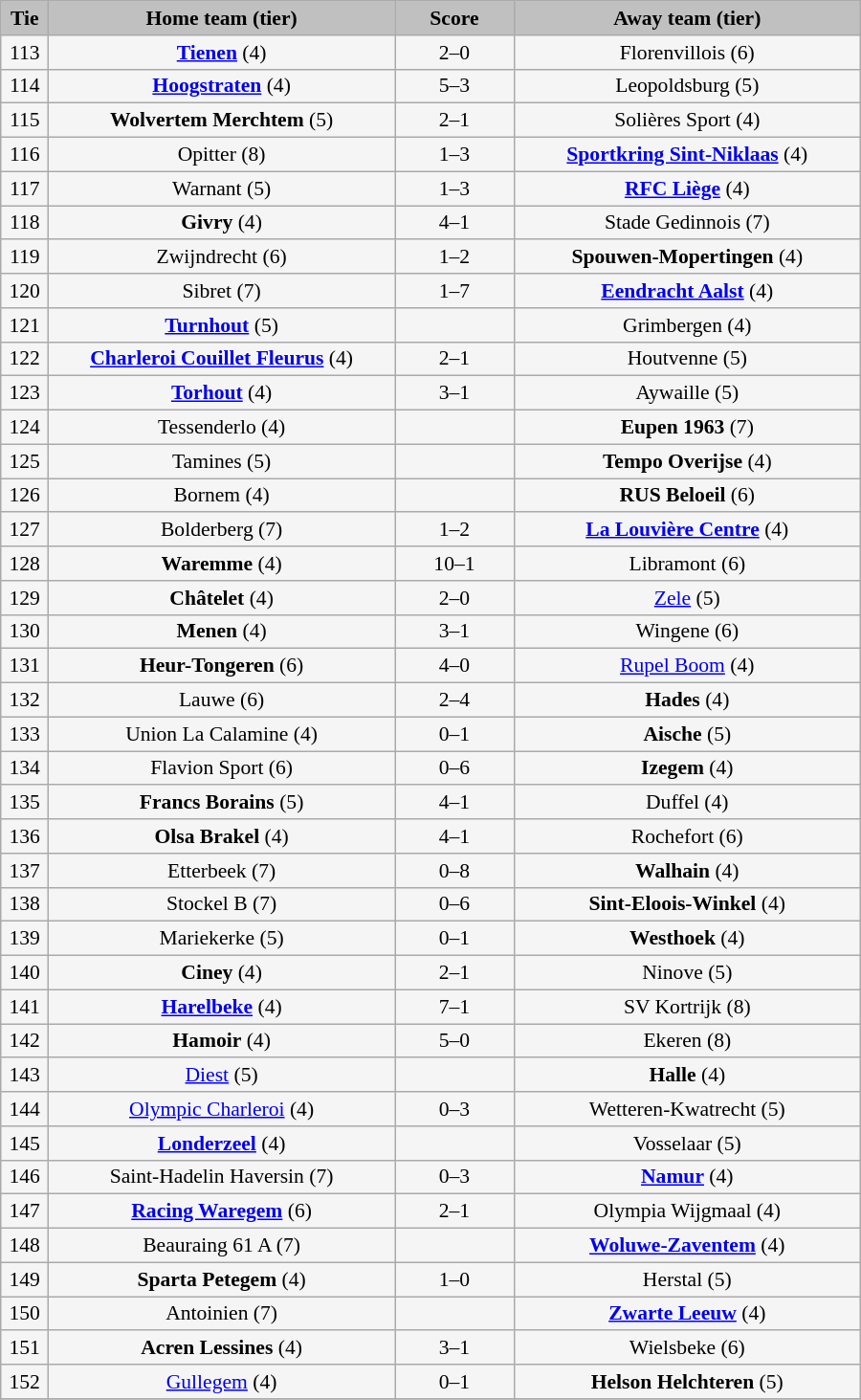<table class="wikitable" style="width: 600px; background:WhiteSmoke; text-align:center; font-size:90%">
<tr>
<td scope="col" style="width:  5.00%; background:silver;"><strong>Tie</strong></td>
<td scope="col" style="width: 36.25%; background:silver;"><strong>Home team (tier)</strong></td>
<td scope="col" style="width: 12.50%; background:silver;"><strong>Score</strong></td>
<td scope="col" style="width: 36.25%; background:silver;"><strong>Away team (tier)</strong></td>
</tr>
<tr>
<td>113</td>
<td><strong><a href='#'>Tienen</a></strong> (4)</td>
<td>2–0</td>
<td>Florenvillois (6)</td>
</tr>
<tr>
<td>114</td>
<td><strong><a href='#'>Hoogstraten</a></strong> (4)</td>
<td>5–3</td>
<td>Leopoldsburg (5)</td>
</tr>
<tr>
<td>115</td>
<td><strong>Wolvertem Merchtem</strong> (5)</td>
<td>2–1</td>
<td>Solières Sport (4)</td>
</tr>
<tr>
<td>116</td>
<td>Opitter (8)</td>
<td>1–3</td>
<td><strong><a href='#'>Sportkring Sint-Niklaas</a></strong> (4)</td>
</tr>
<tr>
<td>117</td>
<td>Warnant (5)</td>
<td>1–3</td>
<td><strong><a href='#'>RFC Liège</a></strong> (4)</td>
</tr>
<tr>
<td>118</td>
<td><strong>Givry</strong> (4)</td>
<td>4–1</td>
<td>Stade Gedinnois (7)</td>
</tr>
<tr>
<td>119</td>
<td>Zwijndrecht (6)</td>
<td>1–2</td>
<td><strong>Spouwen-Mopertingen</strong> (4)</td>
</tr>
<tr>
<td>120</td>
<td>Sibret (7)</td>
<td>1–7</td>
<td><strong><a href='#'>Eendracht Aalst</a></strong> (4)</td>
</tr>
<tr>
<td>121</td>
<td><strong><a href='#'>Turnhout</a></strong> (5)</td>
<td></td>
<td>Grimbergen (4)</td>
</tr>
<tr>
<td>122</td>
<td><strong><a href='#'>Charleroi Couillet Fleurus</a></strong> (4)</td>
<td>2–1</td>
<td>Houtvenne (5)</td>
</tr>
<tr>
<td>123</td>
<td><strong><a href='#'>Torhout</a></strong> (4)</td>
<td>3–1</td>
<td>Aywaille (5)</td>
</tr>
<tr>
<td>124</td>
<td>Tessenderlo (4)</td>
<td></td>
<td><strong>Eupen 1963</strong> (7)</td>
</tr>
<tr>
<td>125</td>
<td>Tamines (5)</td>
<td></td>
<td><strong>Tempo Overijse</strong> (4)</td>
</tr>
<tr>
<td>126</td>
<td>Bornem (4)</td>
<td></td>
<td><strong>RUS Beloeil</strong> (6)</td>
</tr>
<tr>
<td>127</td>
<td>Bolderberg (7)</td>
<td>1–2</td>
<td><strong><a href='#'>La Louvière Centre</a></strong> (4)</td>
</tr>
<tr>
<td>128</td>
<td><strong>Waremme</strong> (4)</td>
<td>10–1</td>
<td>Libramont (6)</td>
</tr>
<tr>
<td>129</td>
<td><strong>Châtelet</strong> (4)</td>
<td>2–0</td>
<td><a href='#'>Zele</a> (5)</td>
</tr>
<tr>
<td>130</td>
<td><strong>Menen</strong> (4)</td>
<td>3–1</td>
<td>Wingene (6)</td>
</tr>
<tr>
<td>131</td>
<td><strong>Heur-Tongeren</strong> (6)</td>
<td>4–0</td>
<td><a href='#'>Rupel Boom</a> (4)</td>
</tr>
<tr>
<td>132</td>
<td>Lauwe (6)</td>
<td>2–4</td>
<td><strong>Hades</strong> (4)</td>
</tr>
<tr>
<td>133</td>
<td>Union La Calamine (4)</td>
<td>0–1</td>
<td><strong>Aische</strong> (5)</td>
</tr>
<tr>
<td>134</td>
<td>Flavion Sport (6)</td>
<td>0–6</td>
<td><strong>Izegem</strong> (4)</td>
</tr>
<tr>
<td>135</td>
<td><strong>Francs Borains</strong> (5)</td>
<td>4–1</td>
<td>Duffel (4)</td>
</tr>
<tr>
<td>136</td>
<td><strong>Olsa Brakel</strong> (4)</td>
<td>4–1</td>
<td>Rochefort (6)</td>
</tr>
<tr>
<td>137</td>
<td>Etterbeek (7)</td>
<td>0–8</td>
<td><strong>Walhain</strong> (4)</td>
</tr>
<tr>
<td>138</td>
<td>Stockel B (7)</td>
<td>0–6</td>
<td><strong>Sint-Eloois-Winkel</strong> (4)</td>
</tr>
<tr>
<td>139</td>
<td>Mariekerke (5)</td>
<td>0–1</td>
<td><strong>Westhoek</strong> (4)</td>
</tr>
<tr>
<td>140</td>
<td><strong>Ciney</strong> (4)</td>
<td>2–1</td>
<td>Ninove (5)</td>
</tr>
<tr>
<td>141</td>
<td><strong><a href='#'>Harelbeke</a></strong> (4)</td>
<td>7–1</td>
<td>SV Kortrijk (8)</td>
</tr>
<tr>
<td>142</td>
<td><strong>Hamoir</strong> (4)</td>
<td>5–0</td>
<td>Ekeren (8)</td>
</tr>
<tr>
<td>143</td>
<td><a href='#'>Diest</a> (5)</td>
<td></td>
<td><strong>Halle</strong> (4)</td>
</tr>
<tr>
<td>144</td>
<td><a href='#'>Olympic Charleroi</a> (4)</td>
<td>0–3</td>
<td>Wetteren-Kwatrecht (5)</td>
</tr>
<tr>
<td>145</td>
<td><strong><a href='#'>Londerzeel</a></strong> (4)</td>
<td></td>
<td>Vosselaar (5)</td>
</tr>
<tr>
<td>146</td>
<td>Saint-Hadelin Haversin (7)</td>
<td>0–3</td>
<td><strong><a href='#'>Namur</a></strong> (4)</td>
</tr>
<tr>
<td>147</td>
<td><strong><a href='#'>Racing Waregem</a></strong> (6)</td>
<td>2–1</td>
<td>Olympia Wijgmaal (4)</td>
</tr>
<tr>
<td>148</td>
<td>Beauraing 61 A (7)</td>
<td></td>
<td><strong><a href='#'>Woluwe-Zaventem</a></strong> (4)</td>
</tr>
<tr>
<td>149</td>
<td><strong>Sparta Petegem</strong> (4)</td>
<td>1–0</td>
<td>Herstal (5)</td>
</tr>
<tr>
<td>150</td>
<td>Antoinien (7)</td>
<td></td>
<td><strong><a href='#'>Zwarte Leeuw</a></strong> (4)</td>
</tr>
<tr>
<td>151</td>
<td><strong>Acren Lessines</strong> (4)</td>
<td>3–1</td>
<td>Wielsbeke (6)</td>
</tr>
<tr>
<td>152</td>
<td><a href='#'>Gullegem</a> (4)</td>
<td>0–1</td>
<td><strong>Helson Helchteren</strong> (5)</td>
</tr>
<tr>
</tr>
</table>
